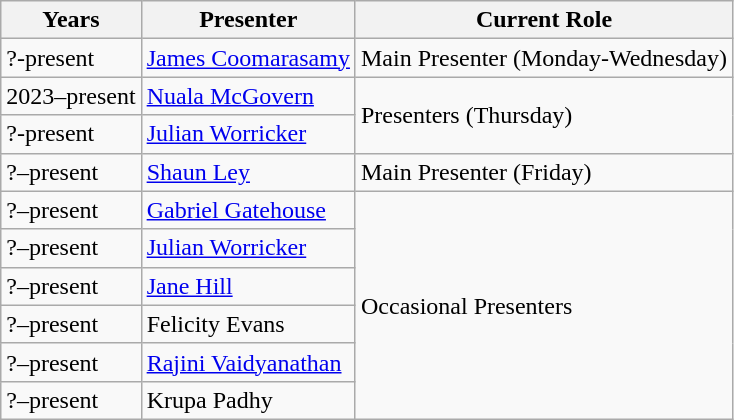<table class="wikitable">
<tr>
<th>Years</th>
<th>Presenter</th>
<th>Current Role</th>
</tr>
<tr>
<td>?-present</td>
<td><a href='#'>James Coomarasamy</a></td>
<td>Main Presenter (Monday-Wednesday)</td>
</tr>
<tr>
<td>2023–present</td>
<td><a href='#'>Nuala McGovern</a></td>
<td rowspan="2">Presenters (Thursday)</td>
</tr>
<tr>
<td>?-present</td>
<td><a href='#'>Julian Worricker</a></td>
</tr>
<tr>
<td>?–present</td>
<td><a href='#'>Shaun Ley</a></td>
<td>Main Presenter (Friday)</td>
</tr>
<tr>
<td>?–present</td>
<td><a href='#'>Gabriel Gatehouse</a></td>
<td rowspan="6">Occasional Presenters</td>
</tr>
<tr>
<td>?–present</td>
<td><a href='#'>Julian Worricker</a></td>
</tr>
<tr>
<td>?–present</td>
<td><a href='#'>Jane Hill</a></td>
</tr>
<tr>
<td>?–present</td>
<td>Felicity Evans</td>
</tr>
<tr>
<td>?–present</td>
<td><a href='#'>Rajini Vaidyanathan</a></td>
</tr>
<tr>
<td>?–present</td>
<td>Krupa Padhy</td>
</tr>
</table>
